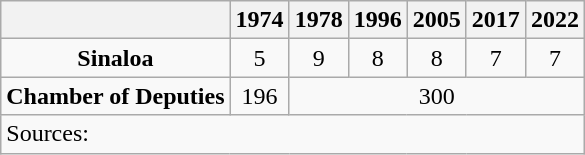<table class="wikitable" style="text-align: center">
<tr>
<th></th>
<th>1974</th>
<th>1978</th>
<th>1996</th>
<th>2005</th>
<th>2017</th>
<th>2022</th>
</tr>
<tr>
<td><strong>Sinaloa</strong></td>
<td>5</td>
<td>9</td>
<td>8</td>
<td>8</td>
<td>7</td>
<td>7</td>
</tr>
<tr>
<td><strong>Chamber of Deputies</strong></td>
<td>196</td>
<td colspan=5>300</td>
</tr>
<tr>
<td colspan=7 style="text-align: left">Sources: </td>
</tr>
</table>
